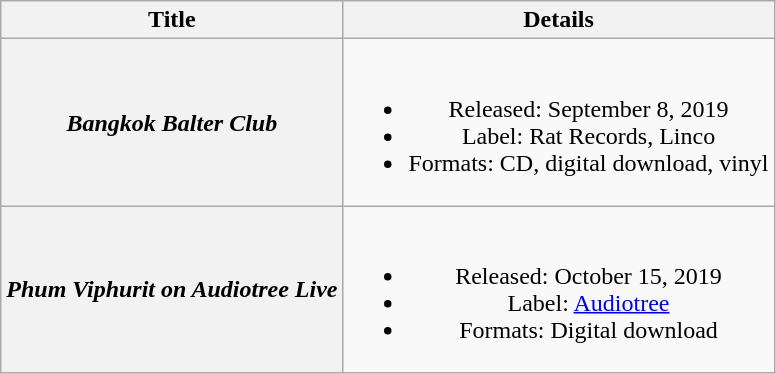<table class="wikitable plainrowheaders" style="text-align:center;">
<tr>
<th>Title</th>
<th>Details</th>
</tr>
<tr>
<th scope="row"><em>Bangkok Balter Club</em></th>
<td><br><ul><li>Released: September 8, 2019</li><li>Label: Rat Records, Linco</li><li>Formats: CD, digital download, vinyl</li></ul></td>
</tr>
<tr>
<th scope="row"><em>Phum Viphurit on Audiotree Live</em></th>
<td><br><ul><li>Released: October 15, 2019</li><li>Label: <a href='#'>Audiotree</a></li><li>Formats: Digital download</li></ul></td>
</tr>
</table>
